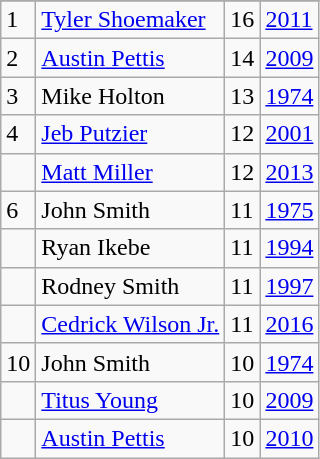<table class="wikitable">
<tr>
</tr>
<tr>
<td>1</td>
<td><a href='#'>Tyler Shoemaker</a></td>
<td>16</td>
<td><a href='#'>2011</a></td>
</tr>
<tr>
<td>2</td>
<td><a href='#'>Austin Pettis</a></td>
<td>14</td>
<td><a href='#'>2009</a></td>
</tr>
<tr>
<td>3</td>
<td>Mike Holton</td>
<td>13</td>
<td><a href='#'>1974</a></td>
</tr>
<tr>
<td>4</td>
<td><a href='#'>Jeb Putzier</a></td>
<td>12</td>
<td><a href='#'>2001</a></td>
</tr>
<tr>
<td></td>
<td><a href='#'>Matt Miller</a></td>
<td>12</td>
<td><a href='#'>2013</a></td>
</tr>
<tr>
<td>6</td>
<td>John Smith</td>
<td>11</td>
<td><a href='#'>1975</a></td>
</tr>
<tr>
<td></td>
<td>Ryan Ikebe</td>
<td>11</td>
<td><a href='#'>1994</a></td>
</tr>
<tr>
<td></td>
<td>Rodney Smith</td>
<td>11</td>
<td><a href='#'>1997</a></td>
</tr>
<tr>
<td></td>
<td><a href='#'>Cedrick Wilson Jr.</a></td>
<td>11</td>
<td><a href='#'>2016</a></td>
</tr>
<tr>
<td>10</td>
<td>John Smith</td>
<td>10</td>
<td><a href='#'>1974</a></td>
</tr>
<tr>
<td></td>
<td><a href='#'>Titus Young</a></td>
<td>10</td>
<td><a href='#'>2009</a></td>
</tr>
<tr>
<td></td>
<td><a href='#'>Austin Pettis</a></td>
<td>10</td>
<td><a href='#'>2010</a></td>
</tr>
</table>
